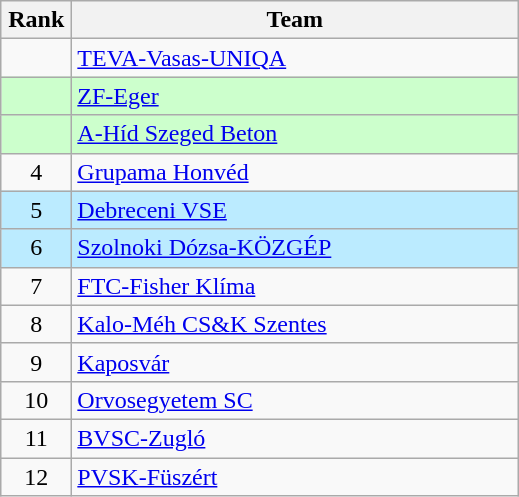<table class="wikitable">
<tr>
<th width=40>Rank</th>
<th width=290>Team</th>
</tr>
<tr>
<td align="center"></td>
<td align="left"> <a href='#'>TEVA-Vasas-UNIQA</a></td>
</tr>
<tr bgcolor=#ccffcc>
<td align="center"></td>
<td align="left"> <a href='#'>ZF-Eger</a></td>
</tr>
<tr bgcolor=#ccffcc>
<td align="center"></td>
<td align="left"> <a href='#'>A-Híd Szeged Beton</a></td>
</tr>
<tr>
<td align="center">4</td>
<td align="left"> <a href='#'>Grupama Honvéd</a></td>
</tr>
<tr bgcolor=#bbebff>
<td align="center">5</td>
<td align="left"> <a href='#'>Debreceni VSE</a></td>
</tr>
<tr bgcolor=#bbebff>
<td align="center">6</td>
<td align="left"> <a href='#'>Szolnoki Dózsa-KÖZGÉP</a></td>
</tr>
<tr>
<td align="center">7</td>
<td align="left"> <a href='#'>FTC-Fisher Klíma</a></td>
</tr>
<tr>
<td align="center">8</td>
<td align="left"> <a href='#'>Kalo-Méh CS&K Szentes</a></td>
</tr>
<tr>
<td align="center">9</td>
<td align="left"> <a href='#'>Kaposvár</a></td>
</tr>
<tr>
<td align="center">10</td>
<td align="left"> <a href='#'>Orvosegyetem SC</a></td>
</tr>
<tr>
<td align="center">11</td>
<td align="left"> <a href='#'>BVSC-Zugló</a></td>
</tr>
<tr>
<td align="center">12</td>
<td align="left"> <a href='#'>PVSK-Füszért</a></td>
</tr>
</table>
